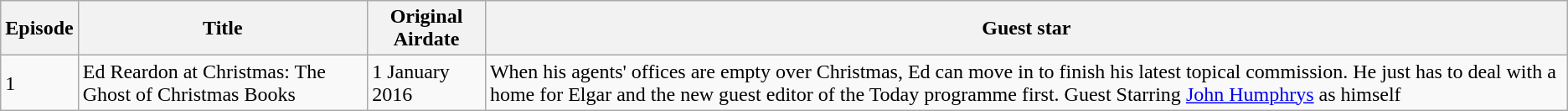<table class="wikitable">
<tr>
<th>Episode</th>
<th>Title</th>
<th>Original Airdate</th>
<th>Guest star</th>
</tr>
<tr --->
<td>1</td>
<td>Ed Reardon at Christmas: The Ghost of Christmas Books</td>
<td>1 January 2016</td>
<td>When his agents' offices are empty over Christmas, Ed can move in to finish his latest topical commission. He just has to deal with a home for Elgar and the new guest editor of the Today programme first. Guest Starring <a href='#'>John Humphrys</a> as himself</td>
</tr>
</table>
